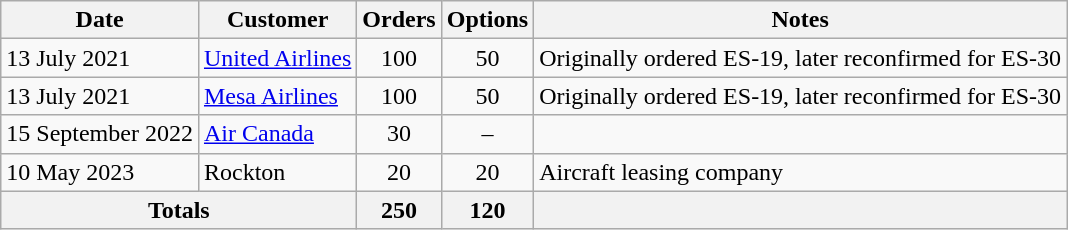<table class="wikitable sortable">
<tr>
<th data-sort-type="date">Date</th>
<th>Customer</th>
<th>Orders</th>
<th>Options</th>
<th>Notes</th>
</tr>
<tr>
<td>13 July 2021</td>
<td><a href='#'>United Airlines</a></td>
<td style="text-align:center">100</td>
<td style="text-align:center">50</td>
<td>Originally ordered ES-19, later reconfirmed for ES-30</td>
</tr>
<tr>
<td>13 July 2021</td>
<td><a href='#'>Mesa Airlines</a></td>
<td style="text-align:center">100</td>
<td style="text-align:center">50</td>
<td>Originally ordered ES-19, later reconfirmed for ES-30</td>
</tr>
<tr>
<td>15 September 2022</td>
<td><a href='#'>Air Canada</a></td>
<td style="text-align:center">30</td>
<td style="text-align:center">–</td>
<td></td>
</tr>
<tr>
<td>10 May 2023</td>
<td>Rockton</td>
<td style="text-align:center">20</td>
<td style="text-align:center">20</td>
<td>Aircraft leasing company</td>
</tr>
<tr>
<th colspan="2">Totals</th>
<th>250</th>
<th>120</th>
<th></th>
</tr>
</table>
